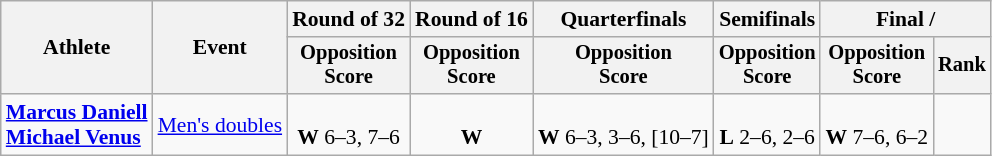<table class=wikitable style=font-size:90%>
<tr>
<th rowspan="2">Athlete</th>
<th rowspan="2">Event</th>
<th>Round of 32</th>
<th>Round of 16</th>
<th>Quarterfinals</th>
<th>Semifinals</th>
<th colspan=2>Final / </th>
</tr>
<tr style=font-size:95%>
<th>Opposition<br>Score</th>
<th>Opposition<br>Score</th>
<th>Opposition<br>Score</th>
<th>Opposition<br>Score</th>
<th>Opposition<br>Score</th>
<th>Rank</th>
</tr>
<tr align=center>
<td align=left><strong><a href='#'>Marcus Daniell</a><br><a href='#'>Michael Venus</a></strong></td>
<td align=left><a href='#'>Men's doubles</a></td>
<td><br><strong>W</strong> 6–3, 7–6</td>
<td><br><strong>W</strong> </td>
<td><br><strong>W</strong> 6–3, 3–6, [10–7]</td>
<td><br><strong>L</strong> 2–6, 2–6</td>
<td><br><strong>W</strong> 7–6, 6–2</td>
<td></td>
</tr>
</table>
